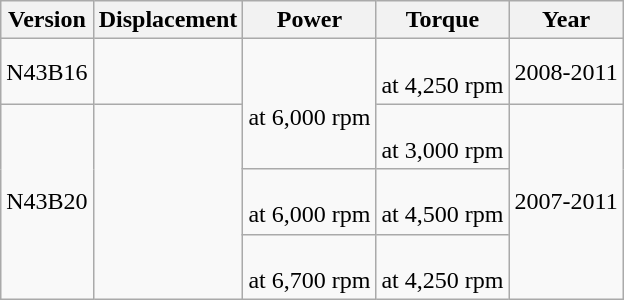<table class="wikitable sortable" style="text-align: center;">
<tr>
<th>Version</th>
<th>Displacement</th>
<th>Power</th>
<th>Torque</th>
<th>Year</th>
</tr>
<tr>
<td>N43B16</td>
<td></td>
<td rowspan=2> <br> at 6,000 rpm</td>
<td> <br> at 4,250 rpm</td>
<td>2008-2011</td>
</tr>
<tr>
<td rowspan=3>N43B20</td>
<td rowspan=3></td>
<td> <br> at 3,000 rpm</td>
<td rowspan=3>2007-2011</td>
</tr>
<tr>
<td> <br> at 6,000 rpm</td>
<td> <br> at 4,500 rpm</td>
</tr>
<tr>
<td> <br> at 6,700 rpm</td>
<td> <br> at 4,250 rpm</td>
</tr>
</table>
